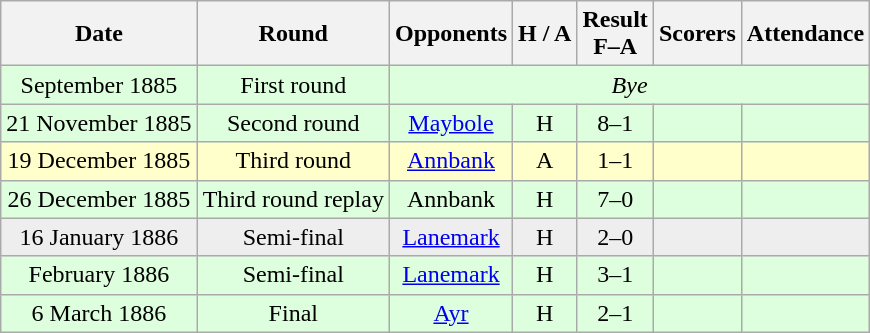<table class="wikitable" style="text-align:center">
<tr>
<th>Date</th>
<th>Round</th>
<th>Opponents</th>
<th>H / A</th>
<th>Result<br>F–A</th>
<th>Scorers</th>
<th>Attendance</th>
</tr>
<tr bgcolor=#ddffdd>
<td>September 1885</td>
<td>First round</td>
<td colspan="5"><em>Bye</em></td>
</tr>
<tr bgcolor=#ddffdd>
<td>21 November 1885</td>
<td>Second round</td>
<td><a href='#'>Maybole</a></td>
<td>H</td>
<td>8–1</td>
<td></td>
<td></td>
</tr>
<tr bgcolor=#ffffcc>
<td>19 December 1885</td>
<td>Third round</td>
<td><a href='#'>Annbank</a></td>
<td>A</td>
<td>1–1</td>
<td></td>
<td></td>
</tr>
<tr bgcolor=#ddffdd>
<td>26 December 1885</td>
<td>Third round replay</td>
<td>Annbank</td>
<td>H</td>
<td>7–0</td>
<td></td>
<td></td>
</tr>
<tr bgcolor=#eeeeee>
<td>16 January 1886</td>
<td>Semi-final</td>
<td><a href='#'>Lanemark</a></td>
<td>H</td>
<td>2–0</td>
<td></td>
<td></td>
</tr>
<tr bgcolor=#ddffdd>
<td>February 1886</td>
<td>Semi-final</td>
<td><a href='#'>Lanemark</a></td>
<td>H</td>
<td>3–1</td>
<td></td>
<td></td>
</tr>
<tr bgcolor=#ddffdd>
<td>6 March 1886</td>
<td>Final</td>
<td><a href='#'>Ayr</a></td>
<td>H</td>
<td>2–1</td>
<td></td>
<td></td>
</tr>
</table>
